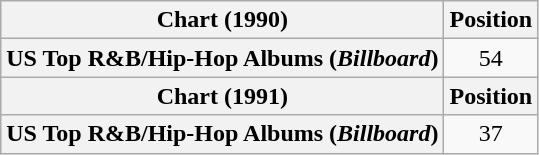<table class="wikitable plainrowheaders" style="text-align:center">
<tr>
<th scope="col">Chart (1990)</th>
<th scope="col">Position</th>
</tr>
<tr>
<th scope="row">US Top R&B/Hip-Hop Albums (<em>Billboard</em>)</th>
<td>54</td>
</tr>
<tr>
<th scope="col">Chart (1991)</th>
<th scope="col">Position</th>
</tr>
<tr>
<th scope="row">US Top R&B/Hip-Hop Albums (<em>Billboard</em>)</th>
<td>37</td>
</tr>
</table>
